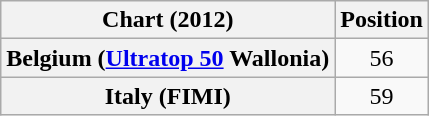<table class="wikitable sortable plainrowheaders">
<tr>
<th>Chart (2012)</th>
<th>Position</th>
</tr>
<tr>
<th scope="row">Belgium (<a href='#'>Ultratop 50</a> Wallonia)</th>
<td style="text-align:center;">56</td>
</tr>
<tr>
<th scope="row">Italy (FIMI)</th>
<td style="text-align:center;">59</td>
</tr>
</table>
